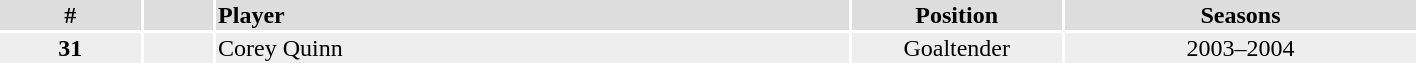<table width=75%>
<tr bgcolor="#dddddd">
<th width=10%>#</th>
<th width=5%></th>
<td align=left!!width=10%><strong>Player</strong></td>
<th width=15%>Position</th>
<th width=25%>Seasons</th>
</tr>
<tr bgcolor="#eeeeee">
<td align=center><strong>31</strong></td>
<td align=center></td>
<td>Corey Quinn</td>
<td align=center>Goaltender</td>
<td align=center>2003–2004</td>
</tr>
</table>
